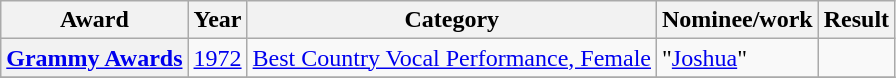<table class="unsortable wikitable">
<tr>
<th scope="col">Award</th>
<th scope="col">Year</th>
<th scope="col">Category</th>
<th scope="col">Nominee/work</th>
<th scope="col">Result</th>
</tr>
<tr>
<th scope = "row"><a href='#'>Grammy Awards</a></th>
<td><a href='#'>1972</a></td>
<td><a href='#'>Best Country Vocal Performance, Female</a></td>
<td>"<a href='#'>Joshua</a>"</td>
<td></td>
</tr>
<tr>
</tr>
</table>
